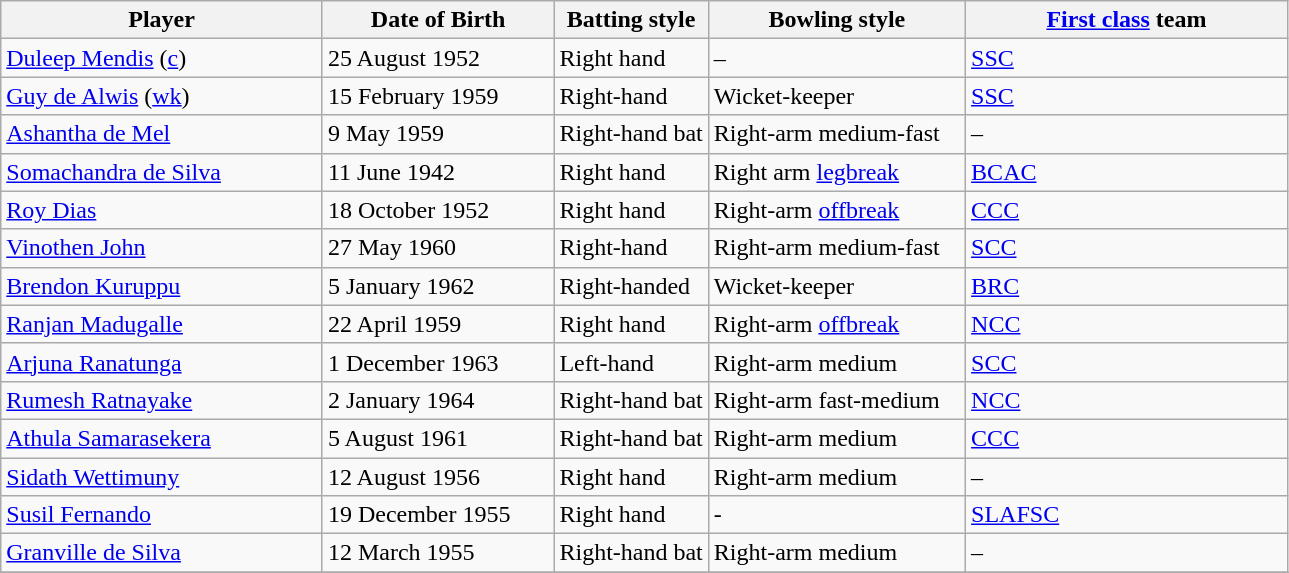<table class="wikitable">
<tr>
<th width="25%">Player</th>
<th width="18%">Date of Birth</th>
<th width="12%">Batting style</th>
<th width="20%">Bowling style</th>
<th width="25%"><a href='#'>First class</a> team</th>
</tr>
<tr>
<td><a href='#'>Duleep Mendis</a> (<a href='#'>c</a>)</td>
<td>25 August 1952</td>
<td>Right hand</td>
<td>–</td>
<td> <a href='#'>SSC</a></td>
</tr>
<tr>
<td><a href='#'>Guy de Alwis</a> (<a href='#'>wk</a>)</td>
<td>15 February 1959</td>
<td>Right-hand</td>
<td>Wicket-keeper</td>
<td> <a href='#'>SSC</a></td>
</tr>
<tr>
<td><a href='#'>Ashantha de Mel</a></td>
<td>9 May 1959</td>
<td>Right-hand bat</td>
<td>Right-arm medium-fast</td>
<td> –</td>
</tr>
<tr>
<td><a href='#'>Somachandra de Silva</a></td>
<td>11 June 1942</td>
<td>Right hand</td>
<td>Right arm <a href='#'>legbreak</a></td>
<td> <a href='#'>BCAC</a></td>
</tr>
<tr>
<td><a href='#'>Roy Dias</a></td>
<td>18 October 1952</td>
<td>Right hand</td>
<td>Right-arm <a href='#'>offbreak</a></td>
<td> <a href='#'>CCC</a></td>
</tr>
<tr>
<td><a href='#'>Vinothen John</a></td>
<td>27 May 1960</td>
<td>Right-hand</td>
<td>Right-arm medium-fast</td>
<td> <a href='#'>SCC</a></td>
</tr>
<tr>
<td><a href='#'>Brendon Kuruppu</a></td>
<td>5 January 1962</td>
<td>Right-handed</td>
<td>Wicket-keeper</td>
<td> <a href='#'>BRC</a></td>
</tr>
<tr>
<td><a href='#'>Ranjan Madugalle</a></td>
<td>22 April 1959</td>
<td>Right hand</td>
<td>Right-arm <a href='#'>offbreak</a></td>
<td> <a href='#'>NCC</a></td>
</tr>
<tr>
<td><a href='#'>Arjuna Ranatunga</a></td>
<td>1 December 1963</td>
<td>Left-hand</td>
<td>Right-arm medium</td>
<td> <a href='#'>SCC</a></td>
</tr>
<tr>
<td><a href='#'>Rumesh Ratnayake</a></td>
<td>2 January 1964</td>
<td>Right-hand bat</td>
<td>Right-arm fast-medium</td>
<td> <a href='#'>NCC</a></td>
</tr>
<tr>
<td><a href='#'>Athula Samarasekera</a></td>
<td>5 August 1961</td>
<td>Right-hand bat</td>
<td>Right-arm medium</td>
<td> <a href='#'>CCC</a></td>
</tr>
<tr>
<td><a href='#'>Sidath Wettimuny</a></td>
<td>12 August 1956</td>
<td>Right hand</td>
<td>Right-arm medium</td>
<td> –</td>
</tr>
<tr>
<td><a href='#'>Susil Fernando</a></td>
<td>19 December 1955</td>
<td>Right hand</td>
<td>-</td>
<td> <a href='#'>SLAFSC</a></td>
</tr>
<tr>
<td><a href='#'>Granville de Silva</a></td>
<td>12 March 1955</td>
<td>Right-hand bat</td>
<td>Right-arm medium</td>
<td> –</td>
</tr>
<tr>
</tr>
</table>
